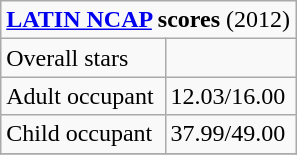<table class="wikitable">
<tr>
<td colspan="2"><strong><a href='#'>LATIN NCAP</a> scores</strong> (2012)</td>
</tr>
<tr>
<td>Overall stars</td>
<td></td>
</tr>
<tr>
<td>Adult occupant</td>
<td>12.03/16.00</td>
</tr>
<tr>
<td>Child occupant</td>
<td>37.99/49.00</td>
</tr>
<tr>
</tr>
</table>
